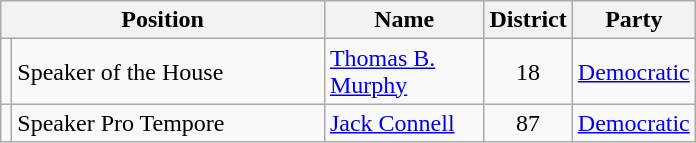<table class="wikitable">
<tr>
<th colspan=2 align=center>Position</th>
<th width="099" align=center>Name</th>
<th align=center>District</th>
<th align=center>Party</th>
</tr>
<tr>
<td></td>
<td width="201">Speaker of the House</td>
<td><a href='#'>Thomas B. Murphy</a></td>
<td align=center>18</td>
<td><a href='#'>Democratic</a></td>
</tr>
<tr>
<td></td>
<td>Speaker Pro Tempore</td>
<td><a href='#'>Jack Connell</a></td>
<td align=center>87</td>
<td><a href='#'>Democratic</a></td>
</tr>
</table>
